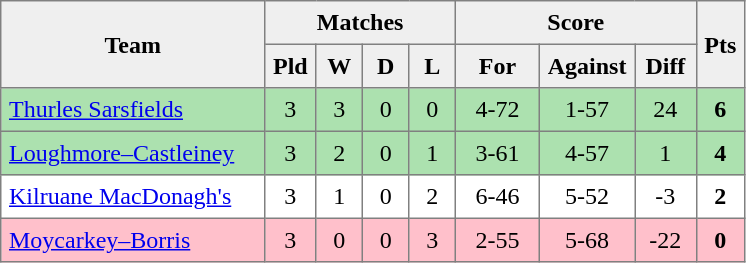<table style=border-collapse:collapse border=1 cellspacing=0 cellpadding=5>
<tr align=center bgcolor=#efefef>
<th rowspan=2 width=165>Team</th>
<th colspan=4>Matches</th>
<th colspan=3>Score</th>
<th rowspan=2width=20>Pts</th>
</tr>
<tr align=center bgcolor=#efefef>
<th width=20>Pld</th>
<th width=20>W</th>
<th width=20>D</th>
<th width=20>L</th>
<th width=45>For</th>
<th width=45>Against</th>
<th width=30>Diff</th>
</tr>
<tr align=center style="background:#ACE1AF;">
<td style="text-align:left;"> <a href='#'>Thurles Sarsfields</a></td>
<td>3</td>
<td>3</td>
<td>0</td>
<td>0</td>
<td>4-72</td>
<td>1-57</td>
<td>24</td>
<td><strong>6</strong></td>
</tr>
<tr align=center  style="background:#ACE1AF;">
<td style="text-align:left;"> <a href='#'>Loughmore–Castleiney</a></td>
<td>3</td>
<td>2</td>
<td>0</td>
<td>1</td>
<td>3-61</td>
<td>4-57</td>
<td>1</td>
<td><strong>4</strong></td>
</tr>
<tr align=center>
<td style="text-align:left;"> <a href='#'>Kilruane MacDonagh's</a></td>
<td>3</td>
<td>1</td>
<td>0</td>
<td>2</td>
<td>6-46</td>
<td>5-52</td>
<td>-3</td>
<td><strong>2</strong></td>
</tr>
<tr align=center style="background:#FFC0CB;">
<td style="text-align:left;"> <a href='#'>Moycarkey–Borris</a></td>
<td>3</td>
<td>0</td>
<td>0</td>
<td>3</td>
<td>2-55</td>
<td>5-68</td>
<td>-22</td>
<td><strong>0</strong></td>
</tr>
</table>
